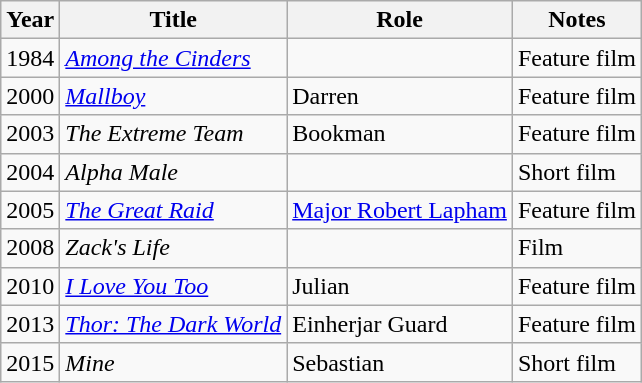<table class="wikitable sortable">
<tr>
<th>Year</th>
<th>Title</th>
<th>Role</th>
<th class="unsortable">Notes</th>
</tr>
<tr>
<td>1984</td>
<td><em><a href='#'>Among the Cinders</a></em></td>
<td></td>
<td>Feature film</td>
</tr>
<tr>
<td>2000</td>
<td><em><a href='#'>Mallboy</a></em></td>
<td>Darren</td>
<td>Feature film</td>
</tr>
<tr>
<td>2003</td>
<td><em>The Extreme Team</em></td>
<td>Bookman</td>
<td>Feature film</td>
</tr>
<tr>
<td>2004</td>
<td><em>Alpha Male</em></td>
<td></td>
<td>Short film</td>
</tr>
<tr>
<td>2005</td>
<td><em><a href='#'>The Great Raid</a></em></td>
<td><a href='#'>Major Robert Lapham</a></td>
<td>Feature film</td>
</tr>
<tr>
<td>2008</td>
<td><em>Zack's Life</em></td>
<td></td>
<td>Film</td>
</tr>
<tr>
<td>2010</td>
<td><em><a href='#'>I Love You Too</a></em></td>
<td>Julian</td>
<td>Feature film</td>
</tr>
<tr>
<td>2013</td>
<td><em><a href='#'>Thor: The Dark World</a></em></td>
<td>Einherjar Guard</td>
<td>Feature film</td>
</tr>
<tr>
<td>2015</td>
<td><em>Mine</em></td>
<td>Sebastian</td>
<td>Short film</td>
</tr>
</table>
